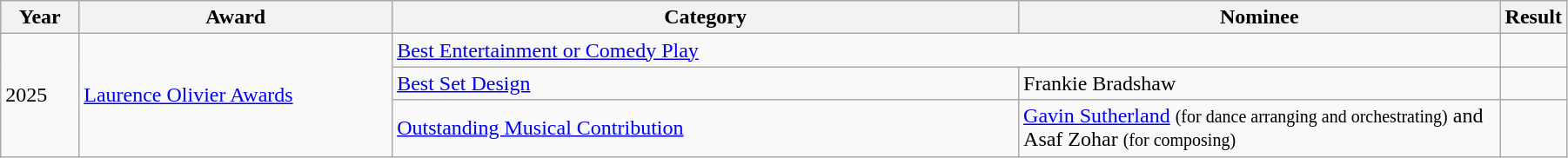<table class="wikitable" style="width:95%;">
<tr>
<th style="width:5%;">Year</th>
<th style="width:20%;">Award</th>
<th style="width:40%;">Category</th>
<th>Nominee</th>
<th>Result</th>
</tr>
<tr>
<td rowspan="3">2025</td>
<td rowspan="3"><a href='#'>Laurence Olivier Awards</a></td>
<td colspan="2"><a href='#'>Best Entertainment or Comedy Play</a></td>
<td></td>
</tr>
<tr>
<td><a href='#'>Best Set Design</a></td>
<td>Frankie Bradshaw</td>
<td></td>
</tr>
<tr>
<td><a href='#'>Outstanding Musical Contribution</a></td>
<td><a href='#'>Gavin Sutherland</a> <small>(for dance arranging and orchestrating)</small> and Asaf Zohar <small>(for composing)</small></td>
<td></td>
</tr>
</table>
